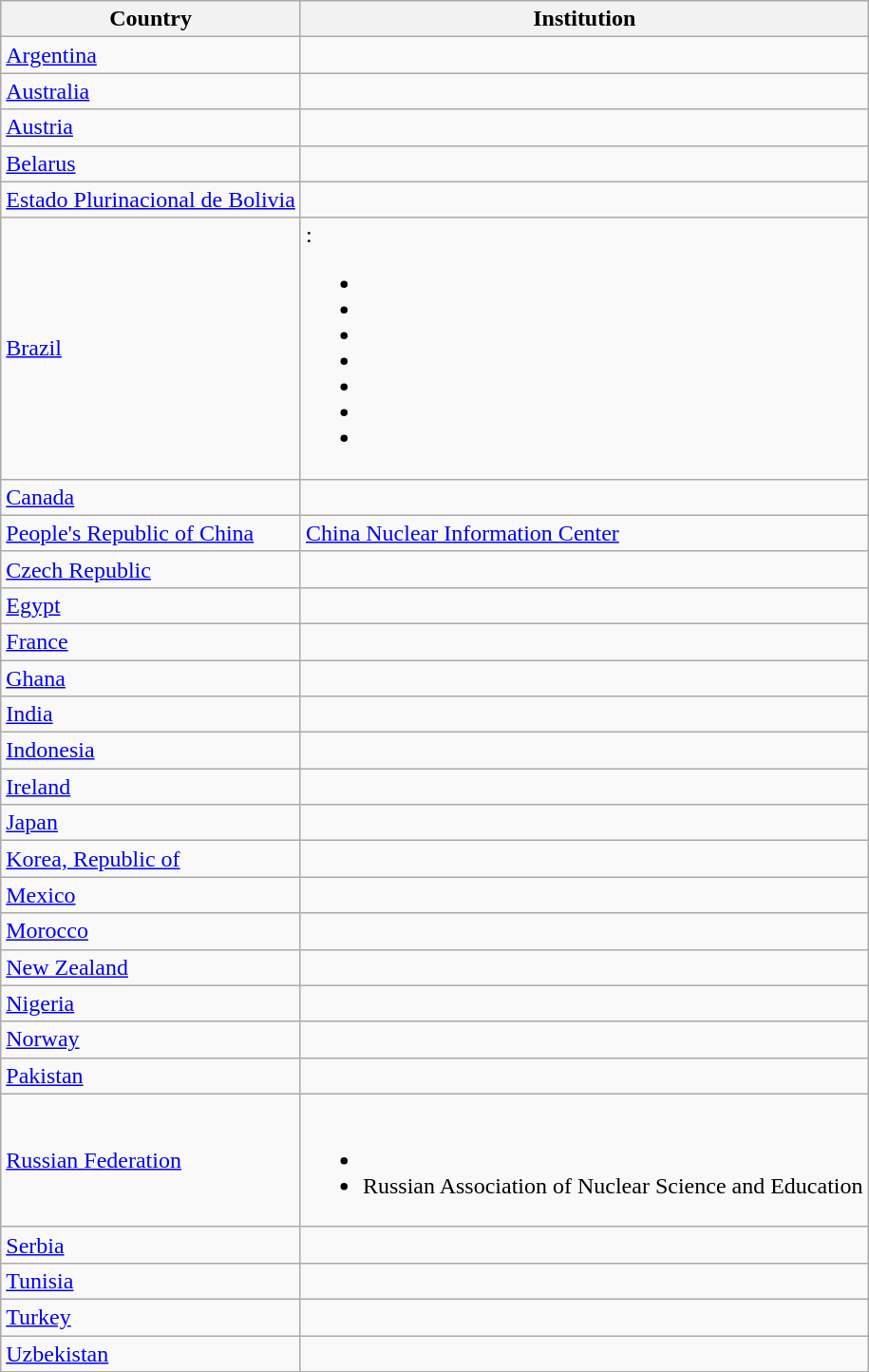<table class="wikitable">
<tr>
<th>Country</th>
<th>Institution</th>
</tr>
<tr>
<td> <a href='#'>Argentina</a></td>
<td></td>
</tr>
<tr>
<td> <a href='#'>Australia</a></td>
<td></td>
</tr>
<tr>
<td> <a href='#'>Austria</a></td>
<td></td>
</tr>
<tr>
<td> <a href='#'>Belarus</a></td>
<td></td>
</tr>
<tr>
<td> <a href='#'>Estado Plurinacional de Bolivia</a></td>
<td></td>
</tr>
<tr>
<td> <a href='#'>Brazil</a></td>
<td>:<br><ul><li></li><li></li><li></li><li></li><li></li><li></li><li></li></ul></td>
</tr>
<tr>
<td> <a href='#'>Canada</a></td>
<td></td>
</tr>
<tr>
<td> <a href='#'>People's Republic of China</a></td>
<td><a href='#'>China Nuclear Information Center</a></td>
</tr>
<tr>
<td> <a href='#'>Czech Republic</a></td>
<td></td>
</tr>
<tr>
<td> <a href='#'>Egypt</a></td>
<td></td>
</tr>
<tr>
<td> <a href='#'>France</a></td>
<td></td>
</tr>
<tr>
<td> <a href='#'>Ghana</a></td>
<td></td>
</tr>
<tr>
<td> <a href='#'>India</a></td>
<td></td>
</tr>
<tr>
<td> <a href='#'>Indonesia</a></td>
<td></td>
</tr>
<tr>
<td> <a href='#'>Ireland</a></td>
<td></td>
</tr>
<tr>
<td> <a href='#'>Japan</a></td>
<td></td>
</tr>
<tr>
<td> <a href='#'>Korea, Republic of</a></td>
<td></td>
</tr>
<tr>
<td> <a href='#'>Mexico</a></td>
<td></td>
</tr>
<tr>
<td> <a href='#'>Morocco</a></td>
<td></td>
</tr>
<tr>
<td> <a href='#'>New Zealand</a></td>
<td></td>
</tr>
<tr>
<td> <a href='#'>Nigeria</a></td>
<td></td>
</tr>
<tr>
<td> <a href='#'>Norway</a></td>
<td></td>
</tr>
<tr>
<td> <a href='#'>Pakistan</a></td>
<td></td>
</tr>
<tr>
<td> <a href='#'>Russian Federation</a></td>
<td><br><ul><li></li><li>Russian Association of Nuclear Science and Education</li></ul></td>
</tr>
<tr>
<td> <a href='#'>Serbia</a></td>
<td></td>
</tr>
<tr>
<td> <a href='#'>Tunisia</a></td>
<td></td>
</tr>
<tr>
<td> <a href='#'>Turkey</a></td>
<td></td>
</tr>
<tr>
<td> <a href='#'>Uzbekistan</a></td>
<td></td>
</tr>
<tr>
</tr>
</table>
